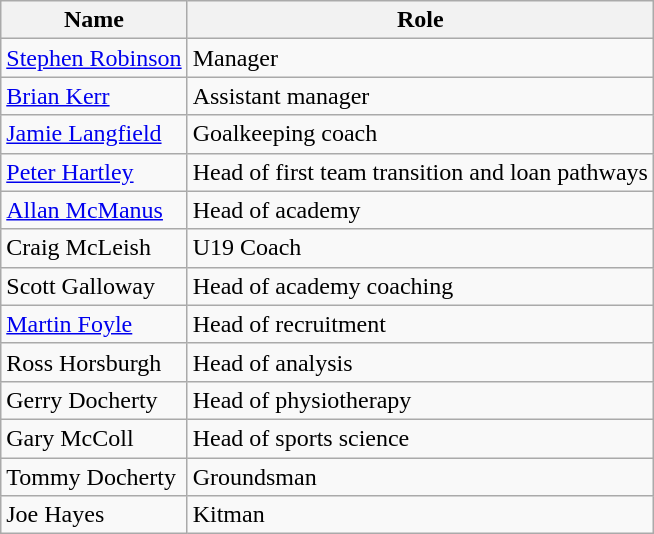<table class="wikitable">
<tr>
<th>Name</th>
<th>Role</th>
</tr>
<tr>
<td><a href='#'>Stephen Robinson</a></td>
<td>Manager</td>
</tr>
<tr>
<td><a href='#'>Brian Kerr</a></td>
<td>Assistant manager</td>
</tr>
<tr>
<td><a href='#'>Jamie Langfield</a></td>
<td>Goalkeeping coach</td>
</tr>
<tr>
<td><a href='#'>Peter Hartley</a></td>
<td>Head of first team transition and loan pathways</td>
</tr>
<tr>
<td><a href='#'>Allan McManus</a></td>
<td>Head of academy</td>
</tr>
<tr>
<td>Craig McLeish</td>
<td>U19 Coach</td>
</tr>
<tr>
<td>Scott Galloway</td>
<td>Head of academy coaching</td>
</tr>
<tr>
<td><a href='#'>Martin Foyle</a></td>
<td>Head of recruitment</td>
</tr>
<tr>
<td>Ross Horsburgh</td>
<td>Head of analysis</td>
</tr>
<tr>
<td>Gerry Docherty</td>
<td>Head of physiotherapy</td>
</tr>
<tr>
<td>Gary McColl</td>
<td>Head of sports science</td>
</tr>
<tr>
<td>Tommy Docherty</td>
<td>Groundsman</td>
</tr>
<tr>
<td>Joe Hayes</td>
<td>Kitman</td>
</tr>
</table>
